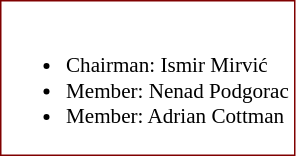<table class="toccolours" style="border:#800000 solid 1px; background:#fff; font-size:88%;">
<tr>
<td><br><ul><li>Chairman:   Ismir Mirvić</li><li>Member:  Nenad Podgorac</li><li>Member:  Adrian Cottman</li></ul></td>
</tr>
</table>
